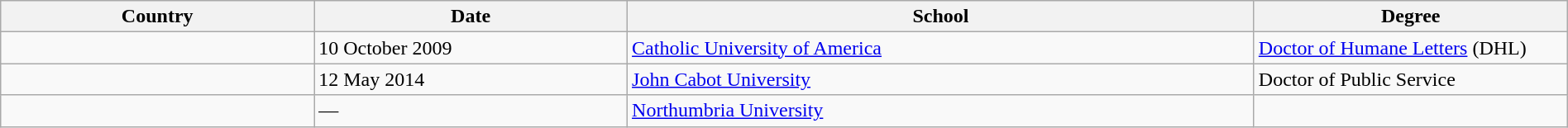<table class="wikitable" style="width:100%;">
<tr>
<th style="width:20%;">Country</th>
<th style="width:20%;">Date</th>
<th style="width:40%;">School</th>
<th style="width:20%;">Degree</th>
</tr>
<tr>
<td></td>
<td>10 October 2009</td>
<td><a href='#'>Catholic University of America</a></td>
<td><a href='#'>Doctor of Humane Letters</a>  (DHL) </td>
</tr>
<tr>
<td></td>
<td>12 May 2014</td>
<td><a href='#'>John Cabot University</a></td>
<td>Doctor of Public Service </td>
</tr>
<tr>
<td></td>
<td>—</td>
<td><a href='#'>Northumbria University</a></td>
<td></td>
</tr>
</table>
